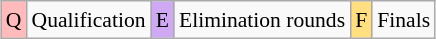<table class="wikitable" style="margin:0.5em auto; font-size:90%; line-height:1.25em; text-align:center;">
<tr>
<td style="background-color:#FFBBBB;">Q</td>
<td>Qualification</td>
<td style="background-color:#D0A9F5;">E</td>
<td>Elimination rounds</td>
<td style="background-color:#FFDF80;">F</td>
<td>Finals</td>
</tr>
</table>
